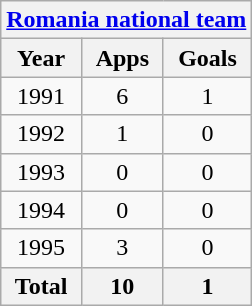<table class="wikitable" style="text-align:center">
<tr>
<th colspan=3><a href='#'>Romania national team</a></th>
</tr>
<tr>
<th>Year</th>
<th>Apps</th>
<th>Goals</th>
</tr>
<tr>
<td>1991</td>
<td>6</td>
<td>1</td>
</tr>
<tr>
<td>1992</td>
<td>1</td>
<td>0</td>
</tr>
<tr>
<td>1993</td>
<td>0</td>
<td>0</td>
</tr>
<tr>
<td>1994</td>
<td>0</td>
<td>0</td>
</tr>
<tr>
<td>1995</td>
<td>3</td>
<td>0</td>
</tr>
<tr>
<th>Total</th>
<th>10</th>
<th>1</th>
</tr>
</table>
